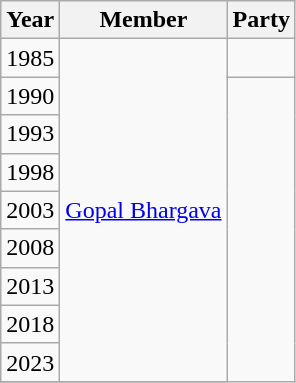<table class="wikitable sortable">
<tr>
<th>Year</th>
<th>Member</th>
<th colspan=2>Party</th>
</tr>
<tr>
<td>1985</td>
<td rowspan= 9><a href='#'>Gopal Bhargava</a></td>
<td></td>
</tr>
<tr>
<td>1990</td>
</tr>
<tr>
<td>1993</td>
</tr>
<tr>
<td>1998</td>
</tr>
<tr>
<td>2003</td>
</tr>
<tr>
<td>2008</td>
</tr>
<tr>
<td>2013</td>
</tr>
<tr>
<td>2018</td>
</tr>
<tr>
<td>2023</td>
</tr>
<tr>
</tr>
</table>
